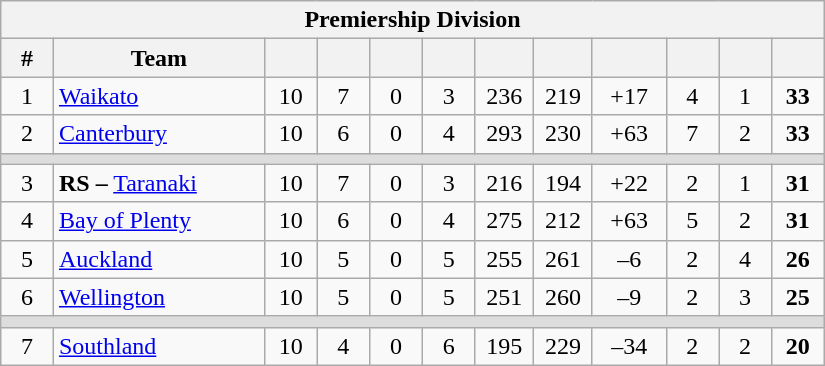<table class="wikitable" width="550px" style="text-align: center">
<tr>
<th colspan="12">Premiership Division</th>
</tr>
<tr>
<th style="width:5%">#</th>
<th style="width:20%">Team</th>
<th style="width:5%"></th>
<th style="width:5%"></th>
<th style="width:5%"></th>
<th style="width:5%"></th>
<th style="width:5%"></th>
<th style="width:5%"></th>
<th style="width:7%"></th>
<th style="width:5%"></th>
<th style="width:5%"></th>
<th style="width:5%"></th>
</tr>
<tr>
<td>1</td>
<td style="text-align:left"><a href='#'>Waikato</a></td>
<td>10</td>
<td>7</td>
<td>0</td>
<td>3</td>
<td>236</td>
<td>219</td>
<td>+17</td>
<td>4</td>
<td>1</td>
<td><strong>33</strong></td>
</tr>
<tr>
<td>2</td>
<td style="text-align:left"><a href='#'>Canterbury</a></td>
<td>10</td>
<td>6</td>
<td>0</td>
<td>4</td>
<td>293</td>
<td>230</td>
<td>+63</td>
<td>7</td>
<td>2</td>
<td><strong>33</strong></td>
</tr>
<tr>
<td colspan=12 style="background-color:#DDDDDD"></td>
</tr>
<tr>
<td>3</td>
<td style="text-align:left"><strong>RS –</strong> <a href='#'>Taranaki</a></td>
<td>10</td>
<td>7</td>
<td>0</td>
<td>3</td>
<td>216</td>
<td>194</td>
<td>+22</td>
<td>2</td>
<td>1</td>
<td><strong>31</strong></td>
</tr>
<tr>
<td>4</td>
<td style="text-align:left"><a href='#'>Bay of Plenty</a></td>
<td>10</td>
<td>6</td>
<td>0</td>
<td>4</td>
<td>275</td>
<td>212</td>
<td>+63</td>
<td>5</td>
<td>2</td>
<td><strong>31</strong></td>
</tr>
<tr>
<td>5</td>
<td style="text-align:left"><a href='#'>Auckland</a></td>
<td>10</td>
<td>5</td>
<td>0</td>
<td>5</td>
<td>255</td>
<td>261</td>
<td>–6</td>
<td>2</td>
<td>4</td>
<td><strong>26</strong></td>
</tr>
<tr>
<td>6</td>
<td style="text-align:left"><a href='#'>Wellington</a></td>
<td>10</td>
<td>5</td>
<td>0</td>
<td>5</td>
<td>251</td>
<td>260</td>
<td>–9</td>
<td>2</td>
<td>3</td>
<td><strong>25</strong></td>
</tr>
<tr>
<td colspan=12 style="background-color:#DDDDDD"></td>
</tr>
<tr>
<td>7</td>
<td style="text-align:left"><a href='#'>Southland</a></td>
<td>10</td>
<td>4</td>
<td>0</td>
<td>6</td>
<td>195</td>
<td>229</td>
<td>–34</td>
<td>2</td>
<td>2</td>
<td><strong>20</strong></td>
</tr>
</table>
